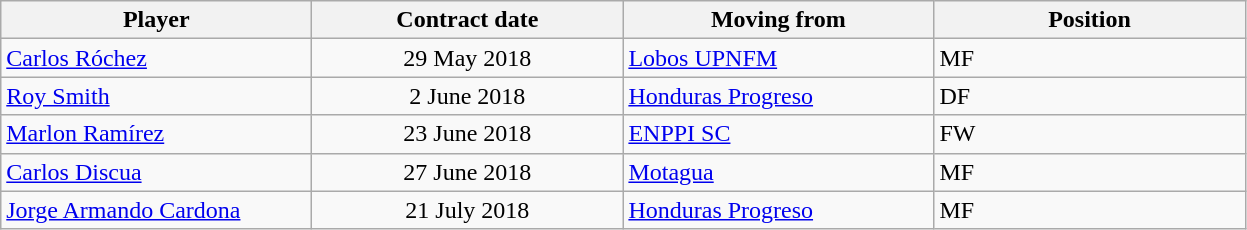<table class="wikitable">
<tr>
<th width="200">Player</th>
<th width="200">Contract date</th>
<th width="200">Moving from</th>
<th width="200">Position</th>
</tr>
<tr>
<td> <a href='#'>Carlos Róchez</a></td>
<td align="center">29 May 2018</td>
<td> <a href='#'>Lobos UPNFM</a></td>
<td>MF</td>
</tr>
<tr>
<td> <a href='#'>Roy Smith</a></td>
<td align="center">2 June 2018</td>
<td> <a href='#'>Honduras Progreso</a></td>
<td>DF</td>
</tr>
<tr>
<td> <a href='#'>Marlon Ramírez</a></td>
<td align="center">23 June 2018</td>
<td> <a href='#'>ENPPI SC</a></td>
<td>FW</td>
</tr>
<tr>
<td> <a href='#'>Carlos Discua</a></td>
<td align="center">27 June 2018</td>
<td> <a href='#'>Motagua</a></td>
<td>MF</td>
</tr>
<tr>
<td> <a href='#'>Jorge Armando Cardona</a></td>
<td align="center">21 July 2018</td>
<td> <a href='#'>Honduras Progreso</a></td>
<td>MF</td>
</tr>
</table>
